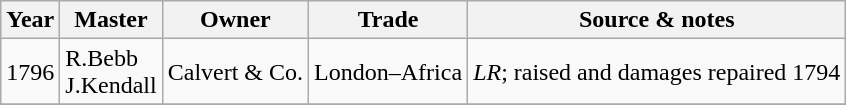<table class=" wikitable">
<tr>
<th>Year</th>
<th>Master</th>
<th>Owner</th>
<th>Trade</th>
<th>Source & notes</th>
</tr>
<tr>
<td>1796</td>
<td>R.Bebb<br>J.Kendall</td>
<td>Calvert & Co.</td>
<td>London–Africa</td>
<td><em>LR</em>; raised and damages repaired 1794</td>
</tr>
<tr>
</tr>
</table>
